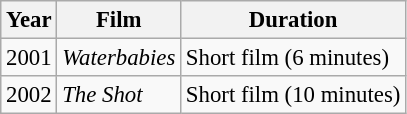<table class="wikitable" style="font-size: 95%;">
<tr>
<th>Year</th>
<th>Film</th>
<th>Duration</th>
</tr>
<tr>
<td>2001</td>
<td><em>Waterbabies</em></td>
<td>Short film (6 minutes)</td>
</tr>
<tr>
<td>2002</td>
<td><em>The Shot</em></td>
<td>Short film (10 minutes)</td>
</tr>
</table>
